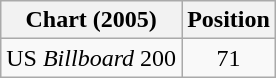<table class="wikitable plainrowheaders">
<tr>
<th scope="col">Chart (2005)</th>
<th scope="col">Position</th>
</tr>
<tr>
<td>US <em>Billboard</em> 200</td>
<td style="text-align:center">71</td>
</tr>
</table>
